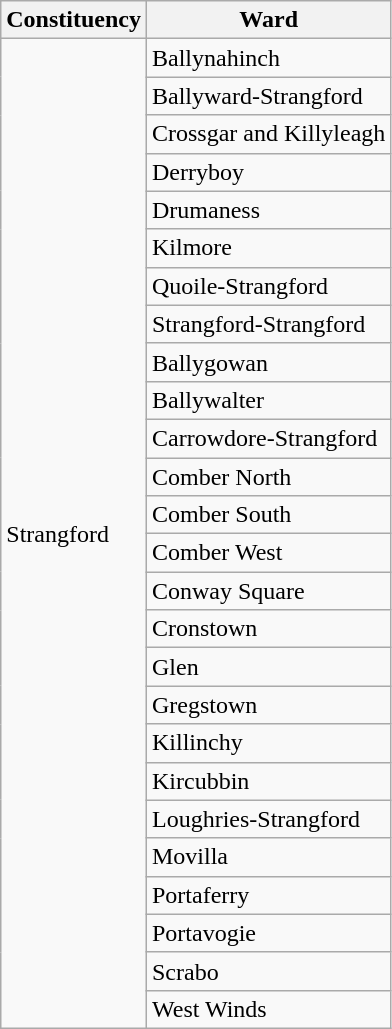<table class="wikitable">
<tr>
<th>Constituency</th>
<th>Ward</th>
</tr>
<tr>
<td rowspan="26">Strangford</td>
<td>Ballynahinch</td>
</tr>
<tr>
<td>Ballyward-Strangford</td>
</tr>
<tr>
<td>Crossgar and Killyleagh</td>
</tr>
<tr>
<td>Derryboy</td>
</tr>
<tr>
<td>Drumaness</td>
</tr>
<tr>
<td>Kilmore</td>
</tr>
<tr>
<td>Quoile-Strangford</td>
</tr>
<tr>
<td>Strangford-Strangford</td>
</tr>
<tr>
<td>Ballygowan</td>
</tr>
<tr>
<td>Ballywalter</td>
</tr>
<tr>
<td>Carrowdore-Strangford</td>
</tr>
<tr>
<td>Comber North</td>
</tr>
<tr>
<td>Comber South</td>
</tr>
<tr>
<td>Comber West</td>
</tr>
<tr>
<td>Conway Square</td>
</tr>
<tr>
<td>Cronstown</td>
</tr>
<tr>
<td>Glen</td>
</tr>
<tr>
<td>Gregstown</td>
</tr>
<tr>
<td>Killinchy</td>
</tr>
<tr>
<td>Kircubbin</td>
</tr>
<tr>
<td>Loughries-Strangford</td>
</tr>
<tr>
<td>Movilla</td>
</tr>
<tr>
<td>Portaferry</td>
</tr>
<tr>
<td>Portavogie</td>
</tr>
<tr>
<td>Scrabo</td>
</tr>
<tr>
<td>West Winds</td>
</tr>
</table>
